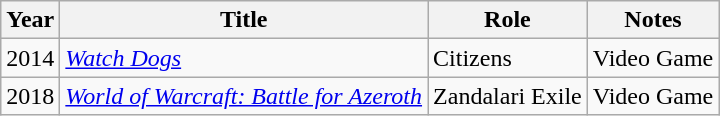<table class="wikitable plainrowheaders">
<tr>
<th>Year</th>
<th>Title</th>
<th>Role</th>
<th class="unsortable">Notes</th>
</tr>
<tr>
<td>2014</td>
<td><em><a href='#'>Watch Dogs</a></em></td>
<td>Citizens</td>
<td>Video Game</td>
</tr>
<tr>
<td>2018</td>
<td><em><a href='#'>World of Warcraft: Battle for Azeroth</a></em></td>
<td>Zandalari Exile</td>
<td>Video Game</td>
</tr>
</table>
